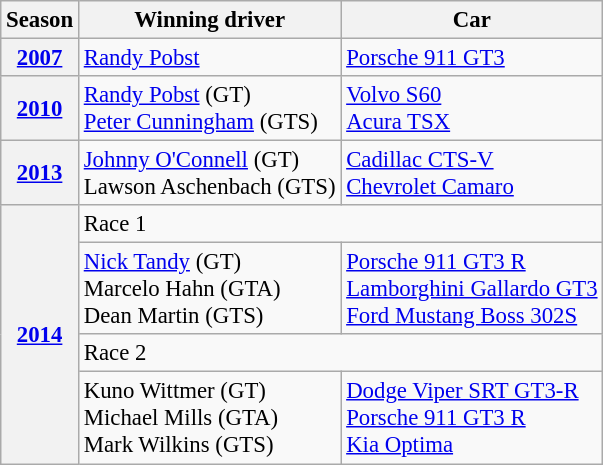<table class="wikitable" style="font-size: 95%;">
<tr>
<th>Season</th>
<th>Winning driver</th>
<th>Car</th>
</tr>
<tr>
<th><a href='#'>2007</a></th>
<td> <a href='#'>Randy Pobst</a></td>
<td><a href='#'>Porsche 911 GT3</a></td>
</tr>
<tr>
<th><a href='#'>2010</a></th>
<td> <a href='#'>Randy Pobst</a> (GT)<br> <a href='#'>Peter Cunningham</a> (GTS)</td>
<td><a href='#'>Volvo S60</a><br><a href='#'>Acura TSX</a></td>
</tr>
<tr>
<th><a href='#'>2013</a></th>
<td> <a href='#'>Johnny O'Connell</a> (GT)<br>  Lawson Aschenbach (GTS)</td>
<td><a href='#'>Cadillac CTS-V</a><br><a href='#'>Chevrolet Camaro</a></td>
</tr>
<tr>
<th rowspan=5><a href='#'>2014</a></th>
<td colspan=2>Race 1</td>
</tr>
<tr>
<td> <a href='#'>Nick Tandy</a> (GT)<br> Marcelo Hahn (GTA)<br> Dean Martin (GTS)</td>
<td><a href='#'>Porsche 911 GT3 R</a><br><a href='#'>Lamborghini Gallardo GT3</a><br><a href='#'>Ford Mustang Boss 302S</a></td>
</tr>
<tr>
<td colspan=2>Race 2</td>
</tr>
<tr>
<td> Kuno Wittmer (GT)<br> Michael Mills (GTA)<br> Mark Wilkins (GTS)</td>
<td><a href='#'>Dodge Viper SRT GT3-R</a><br><a href='#'>Porsche 911 GT3 R</a><br><a href='#'>Kia Optima</a></td>
</tr>
</table>
